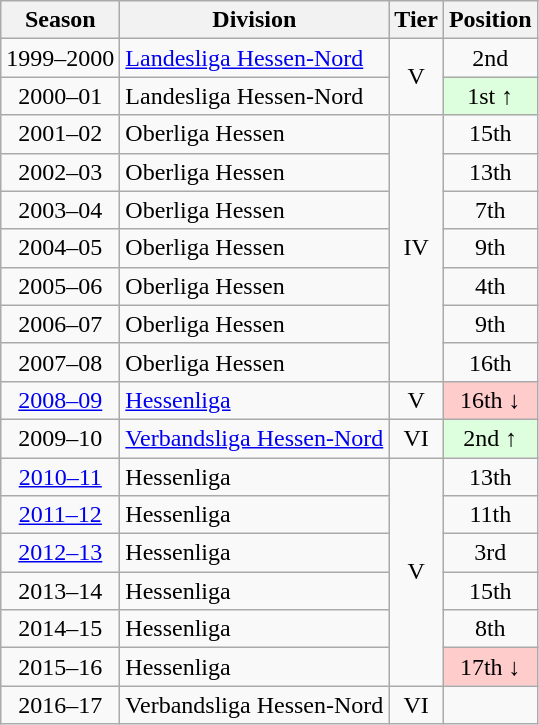<table class="wikitable">
<tr>
<th>Season</th>
<th>Division</th>
<th>Tier</th>
<th>Position</th>
</tr>
<tr align="center">
<td>1999–2000</td>
<td align="left"><a href='#'>Landesliga Hessen-Nord</a></td>
<td rowspan=2>V</td>
<td>2nd</td>
</tr>
<tr align="center">
<td>2000–01</td>
<td align="left">Landesliga Hessen-Nord</td>
<td style="background:#ddffdd">1st ↑</td>
</tr>
<tr align="center">
<td>2001–02</td>
<td align="left">Oberliga Hessen</td>
<td rowspan=7>IV</td>
<td>15th</td>
</tr>
<tr align="center">
<td>2002–03</td>
<td align="left">Oberliga Hessen</td>
<td>13th</td>
</tr>
<tr align="center">
<td>2003–04</td>
<td align="left">Oberliga Hessen</td>
<td>7th</td>
</tr>
<tr align="center">
<td>2004–05</td>
<td align="left">Oberliga Hessen</td>
<td>9th</td>
</tr>
<tr align="center">
<td>2005–06</td>
<td align="left">Oberliga Hessen</td>
<td>4th</td>
</tr>
<tr align="center">
<td>2006–07</td>
<td align="left">Oberliga Hessen</td>
<td>9th</td>
</tr>
<tr align="center">
<td>2007–08</td>
<td align="left">Oberliga Hessen</td>
<td>16th</td>
</tr>
<tr align="center">
<td><a href='#'>2008–09</a></td>
<td align="left"><a href='#'>Hessenliga</a></td>
<td>V</td>
<td style="background:#ffcccc">16th ↓</td>
</tr>
<tr align="center">
<td>2009–10</td>
<td align="left"><a href='#'>Verbandsliga Hessen-Nord</a></td>
<td>VI</td>
<td style="background:#ddffdd">2nd ↑</td>
</tr>
<tr align="center">
<td><a href='#'>2010–11</a></td>
<td align="left">Hessenliga</td>
<td rowspan=6>V</td>
<td>13th</td>
</tr>
<tr align="center">
<td><a href='#'>2011–12</a></td>
<td align="left">Hessenliga</td>
<td>11th</td>
</tr>
<tr align="center">
<td><a href='#'>2012–13</a></td>
<td align="left">Hessenliga</td>
<td>3rd</td>
</tr>
<tr align="center">
<td>2013–14</td>
<td align="left">Hessenliga</td>
<td>15th</td>
</tr>
<tr align="center">
<td>2014–15</td>
<td align="left">Hessenliga</td>
<td>8th</td>
</tr>
<tr align="center">
<td>2015–16</td>
<td align="left">Hessenliga</td>
<td style="background:#ffcccc">17th ↓</td>
</tr>
<tr align="center">
<td>2016–17</td>
<td align="left">Verbandsliga Hessen-Nord</td>
<td>VI</td>
<td></td>
</tr>
</table>
